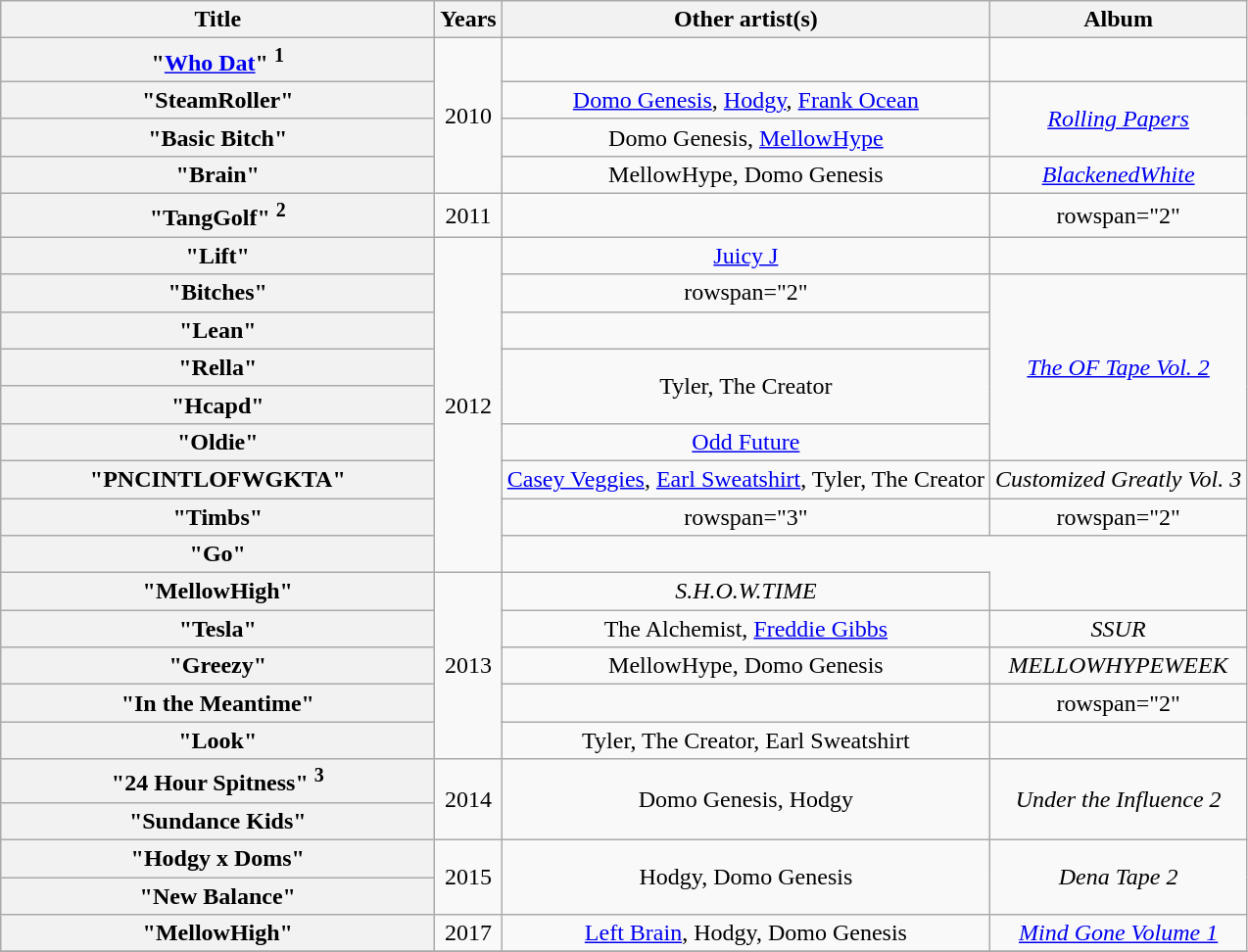<table class="wikitable plainrowheaders" style="text-align:center;">
<tr>
<th scope="col" style="width:18em;">Title</th>
<th scope="col">Years</th>
<th scope="col">Other artist(s)</th>
<th scope="col">Album</th>
</tr>
<tr>
<th scope="row">"<a href='#'>Who Dat</a>" <sup>1</sup></th>
<td rowspan="4">2010</td>
<td></td>
<td></td>
</tr>
<tr>
<th scope="row">"SteamRoller" </th>
<td><a href='#'>Domo Genesis</a>, <a href='#'>Hodgy</a>, <a href='#'>Frank Ocean</a></td>
<td rowspan="2"><em><a href='#'>Rolling Papers</a></em></td>
</tr>
<tr>
<th scope="row">"Basic Bitch"</th>
<td>Domo Genesis, <a href='#'>MellowHype</a></td>
</tr>
<tr>
<th scope="row">"Brain"</th>
<td>MellowHype, Domo Genesis</td>
<td><em><a href='#'>BlackenedWhite</a></em></td>
</tr>
<tr>
<th scope="row">"TangGolf" <sup>2</sup></th>
<td>2011</td>
<td></td>
<td>rowspan="2" </td>
</tr>
<tr>
<th scope="row">"Lift"</th>
<td rowspan="9">2012</td>
<td><a href='#'>Juicy J</a></td>
</tr>
<tr>
<th scope="row">"Bitches"</th>
<td>rowspan="2" </td>
<td rowspan="5"><em><a href='#'>The OF Tape Vol. 2</a></em></td>
</tr>
<tr>
<th scope="row">"Lean"</th>
</tr>
<tr>
<th scope="row">"Rella"</th>
<td rowspan="2">Tyler, The Creator</td>
</tr>
<tr>
<th scope="row">"Hcapd"</th>
</tr>
<tr>
<th scope="row">"Oldie" </th>
<td><a href='#'>Odd Future</a></td>
</tr>
<tr>
<th scope="row">"PNCINTLOFWGKTA" </th>
<td><a href='#'>Casey Veggies</a>, <a href='#'>Earl Sweatshirt</a>, Tyler, The Creator</td>
<td><em>Customized Greatly Vol. 3</em></td>
</tr>
<tr>
<th scope="row">"Timbs" </th>
<td>rowspan="3" </td>
<td>rowspan="2" </td>
</tr>
<tr>
<th scope="row">"Go" </th>
</tr>
<tr>
<th scope="row">"MellowHigh" </th>
<td rowspan="5">2013</td>
<td><em>S.H.O.W.TIME</em></td>
</tr>
<tr>
<th scope="row">"Tesla" </th>
<td>The Alchemist, <a href='#'>Freddie Gibbs</a></td>
<td><em>SSUR</em></td>
</tr>
<tr>
<th scope="row">"Greezy"</th>
<td>MellowHype, Domo Genesis</td>
<td><em>MELLOWHYPEWEEK</em></td>
</tr>
<tr>
<th scope="row">"In the Meantime" </th>
<td></td>
<td>rowspan="2" </td>
</tr>
<tr>
<th scope="row">"Look" </th>
<td>Tyler, The Creator, Earl Sweatshirt</td>
</tr>
<tr>
<th scope="row">"24 Hour Spitness" <sup>3</sup></th>
<td rowspan="2">2014</td>
<td rowspan="2">Domo Genesis, Hodgy</td>
<td rowspan="2"><em>Under the Influence 2</em></td>
</tr>
<tr>
<th scope="row">"Sundance Kids"</th>
</tr>
<tr>
<th scope="row">"Hodgy x Doms" </th>
<td rowspan="2">2015</td>
<td rowspan="2">Hodgy, Domo Genesis</td>
<td rowspan="2"><em>Dena Tape 2</em></td>
</tr>
<tr>
<th scope="row">"New Balance" </th>
</tr>
<tr>
<th scope="row">"MellowHigh"</th>
<td rowspan="1">2017</td>
<td><a href='#'>Left Brain</a>, Hodgy, Domo Genesis</td>
<td><em><a href='#'>Mind Gone Volume 1</a></em></td>
</tr>
<tr>
</tr>
</table>
